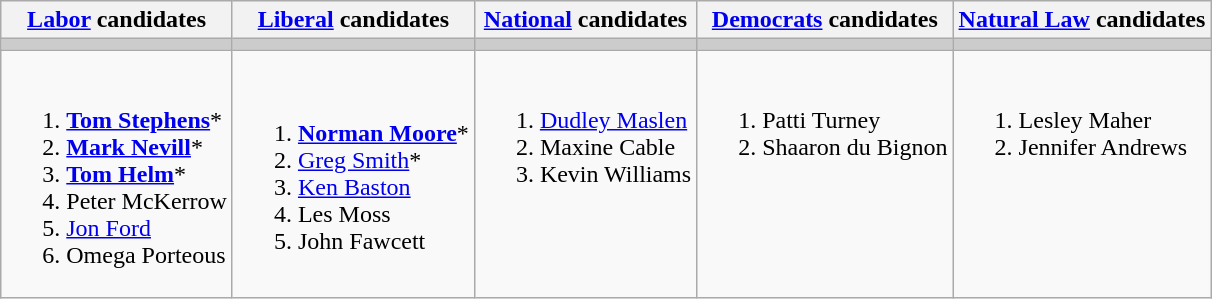<table class="wikitable">
<tr>
<th><a href='#'>Labor</a> candidates</th>
<th><a href='#'>Liberal</a> candidates</th>
<th><a href='#'>National</a> candidates</th>
<th><a href='#'>Democrats</a> candidates</th>
<th><a href='#'>Natural Law</a> candidates</th>
</tr>
<tr bgcolor="#cccccc">
<td></td>
<td></td>
<td></td>
<td></td>
<td></td>
</tr>
<tr>
<td><br><ol><li><strong><a href='#'>Tom Stephens</a></strong>*</li><li><strong><a href='#'>Mark Nevill</a></strong>*</li><li><strong><a href='#'>Tom Helm</a></strong>*</li><li>Peter McKerrow</li><li><a href='#'>Jon Ford</a></li><li>Omega Porteous</li></ol></td>
<td><br><ol><li><strong><a href='#'>Norman Moore</a></strong>*</li><li><a href='#'>Greg Smith</a>*</li><li><a href='#'>Ken Baston</a></li><li>Les Moss</li><li>John Fawcett</li></ol></td>
<td valign=top><br><ol><li><a href='#'>Dudley Maslen</a></li><li>Maxine Cable</li><li>Kevin Williams</li></ol></td>
<td valign=top><br><ol><li>Patti Turney</li><li>Shaaron du Bignon</li></ol></td>
<td valign=top><br><ol><li>Lesley Maher</li><li>Jennifer Andrews</li></ol></td>
</tr>
</table>
